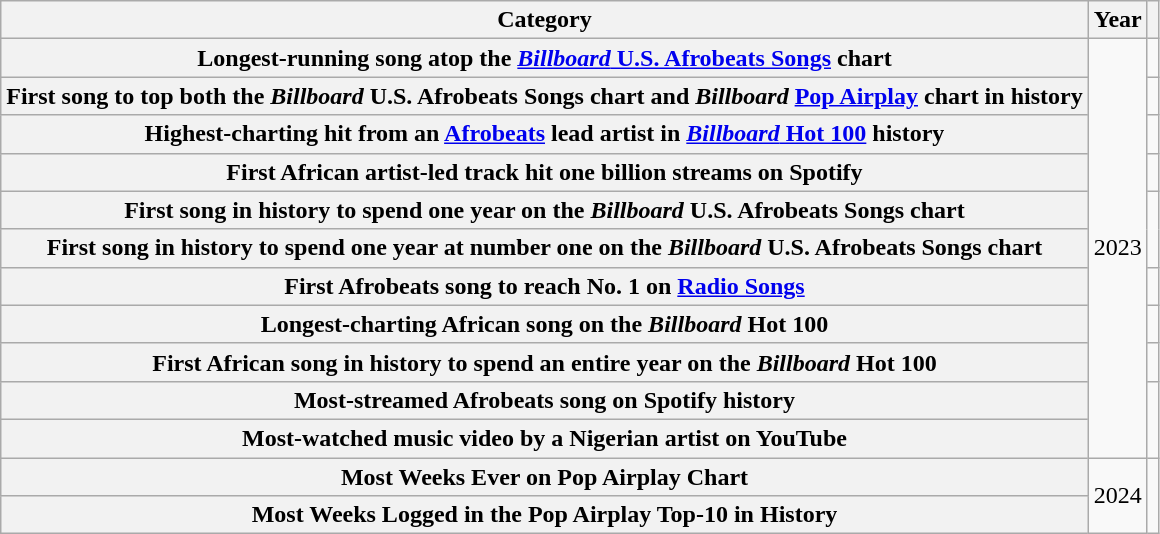<table class="wikitable sortable plainrowheaders" style="border:none; margin:0;">
<tr>
<th scope="col">Category</th>
<th scope="col">Year</th>
<th class="unsortable" scope="col"></th>
</tr>
<tr>
<th scope="row">Longest-running song atop the <a href='#'><em>Billboard</em> U.S. Afrobeats Songs</a> chart</th>
<td rowspan="11">2023</td>
<td style="text-align:center;"></td>
</tr>
<tr>
<th scope="row">First song to top both the <em>Billboard</em> U.S. Afrobeats Songs chart and <em>Billboard</em> <a href='#'>Pop Airplay</a> chart in history</th>
<td style="text-align:center;"></td>
</tr>
<tr>
<th scope="row">Highest-charting hit from an <a href='#'>Afrobeats</a> lead artist in <a href='#'><em>Billboard</em> Hot 100</a> history</th>
<td style="text-align:center;"></td>
</tr>
<tr>
<th scope="row">First African artist-led track hit one billion streams on Spotify</th>
<td style="text-align:center;"></td>
</tr>
<tr>
<th scope="row">First song in history to spend one year on the <em>Billboard</em> U.S. Afrobeats Songs chart</th>
<td style="text-align:center;" rowspan="2"></td>
</tr>
<tr>
<th scope="row">First song in history to spend one year at number one on the <em>Billboard</em> U.S. Afrobeats Songs chart</th>
</tr>
<tr>
<th scope="row">First Afrobeats song to reach No. 1 on <a href='#'>Radio Songs</a></th>
<td style="text-align:center;"></td>
</tr>
<tr>
<th scope="row">Longest-charting African song on the <em>Billboard</em> Hot 100</th>
<td style="text-align:center;"></td>
</tr>
<tr>
<th scope="row">First African song in history to spend an entire year on the <em>Billboard</em> Hot 100</th>
<td style="text-align:center;"></td>
</tr>
<tr>
<th scope="row">Most-streamed Afrobeats song on Spotify history</th>
<td style="text-align:center;" rowspan="2"></td>
</tr>
<tr>
<th scope="row">Most-watched music video by a Nigerian artist on YouTube</th>
</tr>
<tr>
<th scope="row">Most Weeks Ever on Pop Airplay Chart</th>
<td rowspan="2">2024</td>
<td style="text-align:center;" rowspan="2"></td>
</tr>
<tr>
<th scope="row">Most Weeks Logged in the Pop Airplay Top-10 in History</th>
</tr>
</table>
